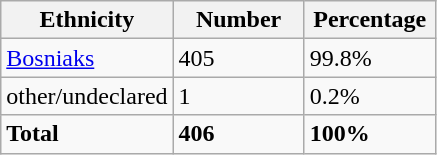<table class="wikitable">
<tr>
<th width="100px">Ethnicity</th>
<th width="80px">Number</th>
<th width="80px">Percentage</th>
</tr>
<tr>
<td><a href='#'>Bosniaks</a></td>
<td>405</td>
<td>99.8%</td>
</tr>
<tr>
<td>other/undeclared</td>
<td>1</td>
<td>0.2%</td>
</tr>
<tr>
<td><strong>Total</strong></td>
<td><strong>406</strong></td>
<td><strong>100%</strong></td>
</tr>
</table>
